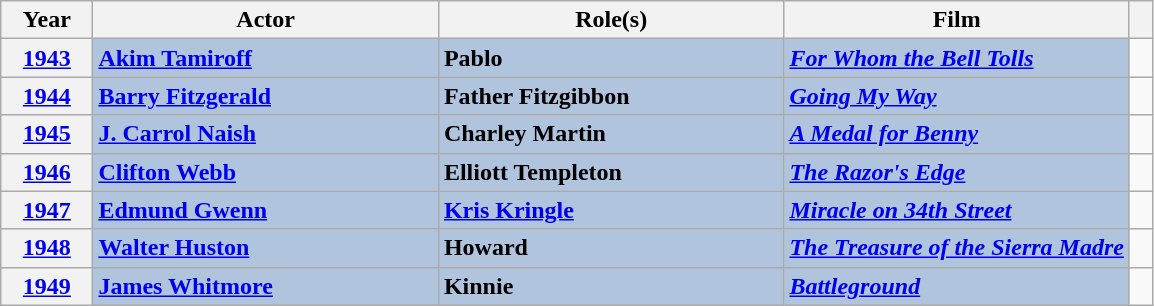<table class="wikitable sortable">
<tr>
<th scope="col" style="width:8%;">Year</th>
<th scope="col" style="width:30%;">Actor</th>
<th scope="col" style="width:30%;">Role(s)</th>
<th scope="col" style="width:30%;">Film</th>
<th scope="col" style="width:2%;" class="unsortable"></th>
</tr>
<tr>
<th style="text-align:center;"><a href='#'>1943</a></th>
<td style="background:#B0C4DE;"><strong><a href='#'>Akim Tamiroff</a> </strong></td>
<td style="background:#B0C4DE;"><strong>Pablo</strong></td>
<td style="background:#B0C4DE;"><strong><em><a href='#'>For Whom the Bell Tolls</a></em></strong></td>
<td></td>
</tr>
<tr>
<th style="text-align:center;"><a href='#'>1944</a></th>
<td style="background:#B0C4DE;"><strong><a href='#'>Barry Fitzgerald</a> </strong></td>
<td style="background:#B0C4DE;"><strong>Father Fitzgibbon</strong></td>
<td style="background:#B0C4DE;"><strong><em><a href='#'>Going My Way</a></em></strong></td>
<td></td>
</tr>
<tr>
<th style="text-align:center;"><a href='#'>1945</a></th>
<td style="background:#B0C4DE;"><strong><a href='#'>J. Carrol Naish</a> </strong></td>
<td style="background:#B0C4DE;"><strong>Charley Martin</strong></td>
<td style="background:#B0C4DE;"><strong><em><a href='#'>A Medal for Benny</a></em></strong></td>
<td></td>
</tr>
<tr>
<th style="text-align:center;"><a href='#'>1946</a></th>
<td style="background:#B0C4DE;"><strong><a href='#'>Clifton Webb</a> </strong></td>
<td style="background:#B0C4DE;"><strong>Elliott Templeton</strong></td>
<td style="background:#B0C4DE;"><strong><em><a href='#'>The Razor's Edge</a></em></strong></td>
<td></td>
</tr>
<tr>
<th style="text-align:center;"><a href='#'>1947</a></th>
<td style="background:#B0C4DE;"><strong><a href='#'>Edmund Gwenn</a> </strong></td>
<td style="background:#B0C4DE;"><strong><a href='#'>Kris Kringle</a></strong></td>
<td style="background:#B0C4DE;"><strong><em><a href='#'>Miracle on 34th Street</a></em></strong></td>
<td></td>
</tr>
<tr>
<th style="text-align:center;"><a href='#'>1948</a></th>
<td style="background:#B0C4DE;"><strong><a href='#'>Walter Huston</a> </strong></td>
<td style="background:#B0C4DE;"><strong>Howard</strong></td>
<td style="background:#B0C4DE;"><strong><em><a href='#'>The Treasure of the Sierra Madre</a></em></strong></td>
<td></td>
</tr>
<tr>
<th rowspan="1" style="text-align:center;"><a href='#'>1949</a></th>
<td style="background:#B0C4DE;"><strong><a href='#'>James Whitmore</a> </strong></td>
<td style="background:#B0C4DE;"><strong>Kinnie</strong></td>
<td style="background:#B0C4DE;"><strong><em><a href='#'>Battleground</a></em></strong></td>
<td></td>
</tr>
</table>
